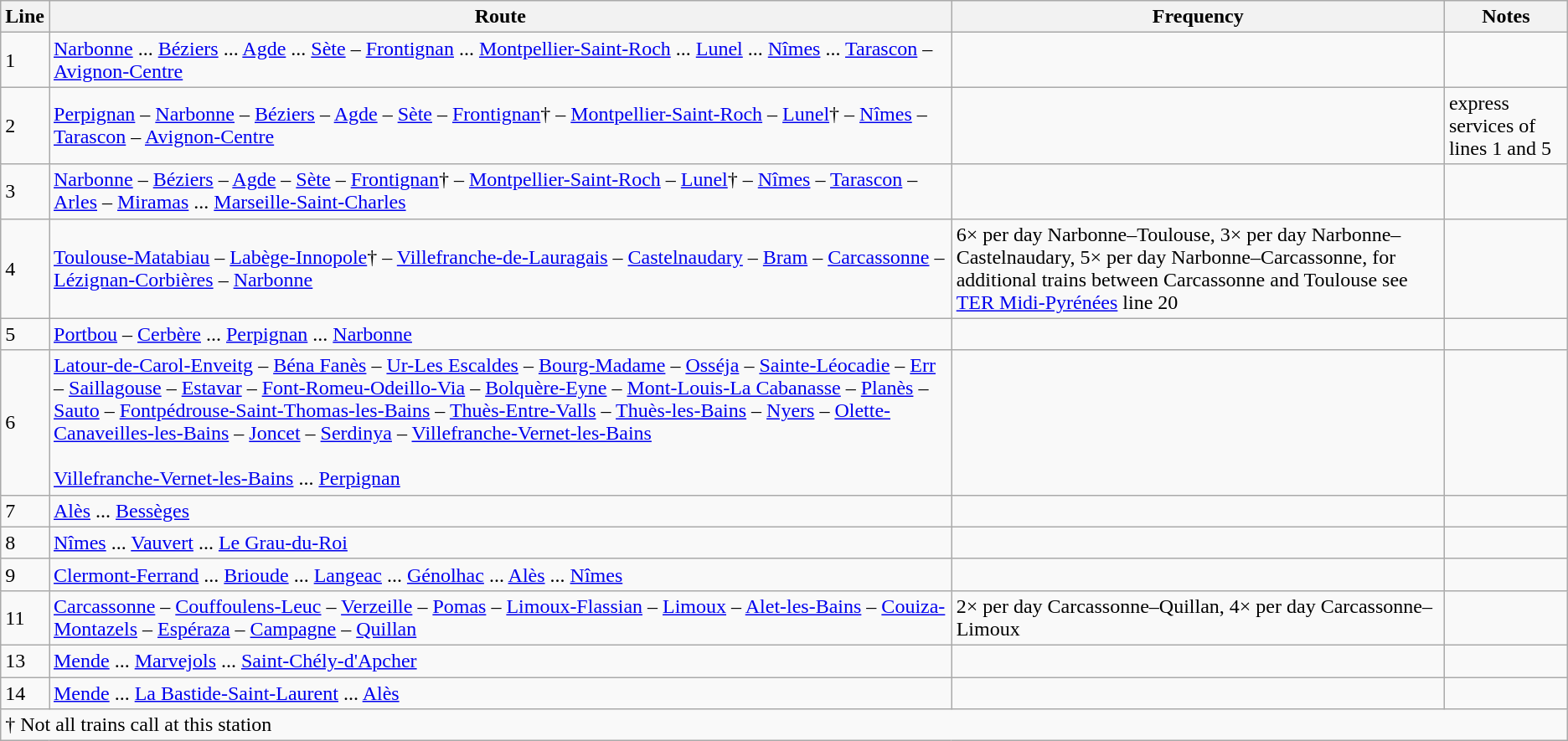<table class="wikitable vatop">
<tr>
<th>Line</th>
<th>Route</th>
<th>Frequency</th>
<th>Notes</th>
</tr>
<tr>
<td>1</td>
<td><a href='#'>Narbonne</a> ... <a href='#'>Béziers</a> ... <a href='#'>Agde</a> ... <a href='#'>Sète</a> – <a href='#'>Frontignan</a> ... <a href='#'>Montpellier-Saint-Roch</a> ... <a href='#'>Lunel</a> ... <a href='#'>Nîmes</a> ... <a href='#'>Tarascon</a> – <a href='#'>Avignon-Centre</a></td>
<td></td>
<td></td>
</tr>
<tr>
<td>2</td>
<td><a href='#'>Perpignan</a> – <a href='#'>Narbonne</a> – <a href='#'>Béziers</a> – <a href='#'>Agde</a> – <a href='#'>Sète</a> – <a href='#'>Frontignan</a>† – <a href='#'>Montpellier-Saint-Roch</a> – <a href='#'>Lunel</a>† – <a href='#'>Nîmes</a> – <a href='#'>Tarascon</a> – <a href='#'>Avignon-Centre</a></td>
<td></td>
<td>express services of lines 1 and 5</td>
</tr>
<tr>
<td>3</td>
<td><a href='#'>Narbonne</a> – <a href='#'>Béziers</a> – <a href='#'>Agde</a> – <a href='#'>Sète</a> – <a href='#'>Frontignan</a>† – <a href='#'>Montpellier-Saint-Roch</a> – <a href='#'>Lunel</a>† – <a href='#'>Nîmes</a> – <a href='#'>Tarascon</a> – <a href='#'>Arles</a> – <a href='#'>Miramas</a> ... <a href='#'>Marseille-Saint-Charles</a></td>
<td></td>
<td></td>
</tr>
<tr>
<td>4</td>
<td><a href='#'>Toulouse-Matabiau</a> – <a href='#'>Labège-Innopole</a>† – <a href='#'>Villefranche-de-Lauragais</a> – <a href='#'>Castelnaudary</a> – <a href='#'>Bram</a> – <a href='#'>Carcassonne</a> – <a href='#'>Lézignan-Corbières</a> – <a href='#'>Narbonne</a></td>
<td>6× per day Narbonne–Toulouse, 3× per day Narbonne–Castelnaudary, 5× per day Narbonne–Carcassonne, for additional trains between Carcassonne and Toulouse see <a href='#'>TER Midi-Pyrénées</a> line 20</td>
<td></td>
</tr>
<tr>
<td>5</td>
<td><a href='#'>Portbou</a> – <a href='#'>Cerbère</a> ... <a href='#'>Perpignan</a> ... <a href='#'>Narbonne</a></td>
<td></td>
<td></td>
</tr>
<tr>
<td>6</td>
<td><a href='#'>Latour-de-Carol-Enveitg</a> – <a href='#'>Béna Fanès</a> – <a href='#'>Ur-Les Escaldes</a> – <a href='#'>Bourg-Madame</a> – <a href='#'>Osséja</a> – <a href='#'>Sainte-Léocadie</a> – <a href='#'>Err</a> – <a href='#'>Saillagouse</a> – <a href='#'>Estavar</a> – <a href='#'>Font-Romeu-Odeillo-Via</a> – <a href='#'>Bolquère-Eyne</a> – <a href='#'>Mont-Louis-La Cabanasse</a> – <a href='#'>Planès</a> – <a href='#'>Sauto</a> – <a href='#'>Fontpédrouse-Saint-Thomas-les-Bains</a> – <a href='#'>Thuès-Entre-Valls</a> – <a href='#'>Thuès-les-Bains</a> – <a href='#'>Nyers</a> – <a href='#'>Olette-Canaveilles-les-Bains</a> – <a href='#'>Joncet</a> – <a href='#'>Serdinya</a> – <a href='#'>Villefranche-Vernet-les-Bains</a><br><br><a href='#'>Villefranche-Vernet-les-Bains</a> ... <a href='#'>Perpignan</a></td>
<td></td>
<td></td>
</tr>
<tr>
<td>7</td>
<td><a href='#'>Alès</a> ... <a href='#'>Bessèges</a></td>
<td></td>
<td></td>
</tr>
<tr>
<td>8</td>
<td><a href='#'>Nîmes</a> ... <a href='#'>Vauvert</a> ... <a href='#'>Le Grau-du-Roi</a></td>
<td></td>
<td></td>
</tr>
<tr>
<td>9</td>
<td><a href='#'>Clermont-Ferrand</a> ... <a href='#'>Brioude</a> ... <a href='#'>Langeac</a> ... <a href='#'>Génolhac</a> ... <a href='#'>Alès</a> ... <a href='#'>Nîmes</a></td>
<td></td>
<td></td>
</tr>
<tr>
<td>11</td>
<td><a href='#'>Carcassonne</a> – <a href='#'>Couffoulens-Leuc</a> – <a href='#'>Verzeille</a> – <a href='#'>Pomas</a> – <a href='#'>Limoux-Flassian</a> – <a href='#'>Limoux</a> – <a href='#'>Alet-les-Bains</a> – <a href='#'>Couiza-Montazels</a> – <a href='#'>Espéraza</a> – <a href='#'>Campagne</a> – <a href='#'>Quillan</a></td>
<td>2× per day Carcassonne–Quillan, 4× per day Carcassonne–Limoux</td>
<td></td>
</tr>
<tr>
<td>13</td>
<td><a href='#'>Mende</a> ... <a href='#'>Marvejols</a> ... <a href='#'>Saint-Chély-d'Apcher</a></td>
<td></td>
<td></td>
</tr>
<tr>
<td>14</td>
<td><a href='#'>Mende</a> ... <a href='#'>La Bastide-Saint-Laurent</a> ... <a href='#'>Alès</a></td>
<td></td>
<td></td>
</tr>
<tr>
<td colspan=4>† Not all trains call at this station</td>
</tr>
</table>
